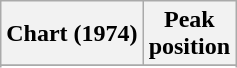<table class="wikitable">
<tr>
<th>Chart (1974)</th>
<th>Peak<br>position</th>
</tr>
<tr>
</tr>
<tr>
</tr>
</table>
